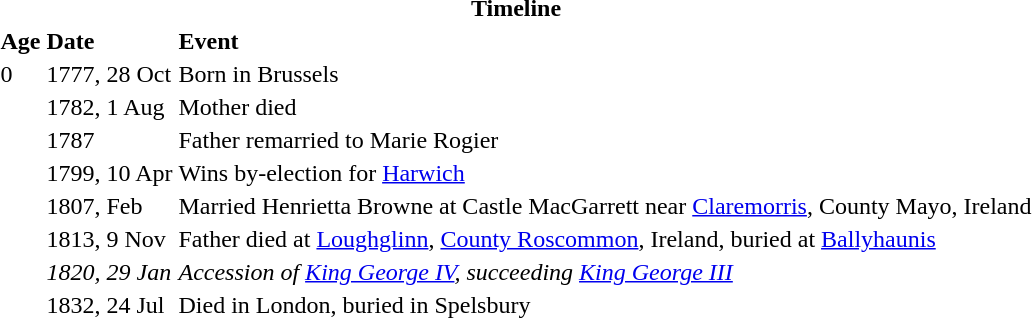<table>
<tr>
<th colspan=3>Timeline</th>
</tr>
<tr>
<th align="left">Age</th>
<th align="left">Date</th>
<th align="left">Event</th>
</tr>
<tr>
<td>0</td>
<td>1777, 28 Oct</td>
<td>Born in Brussels</td>
</tr>
<tr>
<td></td>
<td>1782, 1 Aug</td>
<td>Mother died</td>
</tr>
<tr>
<td></td>
<td>1787</td>
<td>Father remarried to Marie Rogier</td>
</tr>
<tr>
<td></td>
<td>1799, 10 Apr</td>
<td>Wins by-election for <a href='#'>Harwich</a></td>
</tr>
<tr>
<td></td>
<td>1807, Feb</td>
<td>Married Henrietta Browne at Castle MacGarrett near <a href='#'>Claremorris</a>, County Mayo, Ireland</td>
</tr>
<tr>
<td></td>
<td>1813, 9 Nov</td>
<td>Father died at <a href='#'>Loughglinn</a>, <a href='#'>County Roscommon</a>, Ireland, buried at <a href='#'>Ballyhaunis</a></td>
</tr>
<tr>
<td></td>
<td><em>1820, 29 Jan</em></td>
<td><em>Accession of <a href='#'>King George IV</a>, succeeding <a href='#'>King George III</a></em></td>
</tr>
<tr>
<td></td>
<td>1832, 24 Jul</td>
<td>Died in London, buried in Spelsbury</td>
</tr>
</table>
